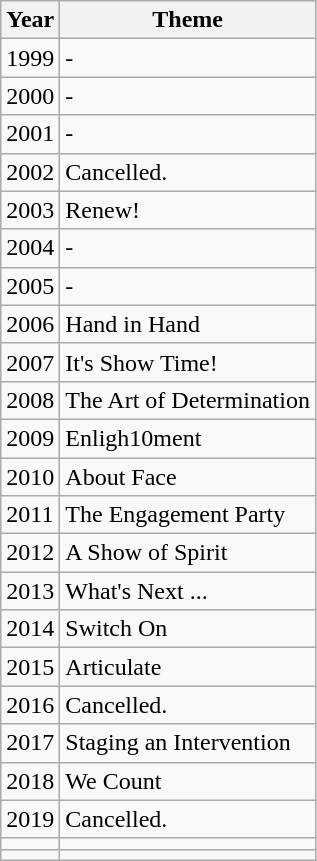<table class="wikitable">
<tr>
<th>Year</th>
<th>Theme</th>
</tr>
<tr>
<td>1999</td>
<td>-</td>
</tr>
<tr>
<td>2000</td>
<td>-</td>
</tr>
<tr>
<td>2001</td>
<td>-</td>
</tr>
<tr>
<td>2002</td>
<td>Cancelled.</td>
</tr>
<tr>
<td>2003</td>
<td>Renew!</td>
</tr>
<tr>
<td>2004</td>
<td>-</td>
</tr>
<tr>
<td>2005</td>
<td>-</td>
</tr>
<tr>
<td>2006</td>
<td>Hand in Hand</td>
</tr>
<tr>
<td>2007</td>
<td>It's Show Time!</td>
</tr>
<tr>
<td>2008</td>
<td>The Art of Determination</td>
</tr>
<tr>
<td>2009</td>
<td>Enligh10ment</td>
</tr>
<tr>
<td>2010</td>
<td>About Face</td>
</tr>
<tr>
<td>2011</td>
<td>The Engagement Party</td>
</tr>
<tr>
<td>2012</td>
<td>A Show of Spirit</td>
</tr>
<tr>
<td>2013</td>
<td>What's Next ...</td>
</tr>
<tr>
<td>2014</td>
<td>Switch On</td>
</tr>
<tr>
<td>2015</td>
<td>Articulate</td>
</tr>
<tr>
<td>2016</td>
<td>Cancelled.</td>
</tr>
<tr>
<td>2017</td>
<td>Staging an Intervention</td>
</tr>
<tr>
<td>2018</td>
<td>We Count</td>
</tr>
<tr>
<td>2019</td>
<td>Cancelled.</td>
</tr>
<tr>
<td></td>
<td></td>
</tr>
<tr>
<td></td>
<td></td>
</tr>
</table>
